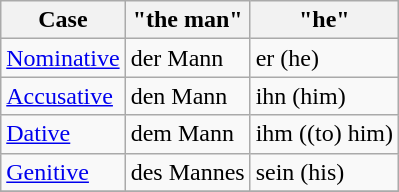<table class="wikitable">
<tr>
<th>Case</th>
<th>"the man"</th>
<th>"he"</th>
</tr>
<tr>
<td><a href='#'>Nominative</a></td>
<td>der Mann</td>
<td>er (he)</td>
</tr>
<tr>
<td><a href='#'>Accusative</a></td>
<td>den Mann</td>
<td>ihn (him)</td>
</tr>
<tr>
<td><a href='#'>Dative</a></td>
<td>dem Mann</td>
<td>ihm ((to) him)</td>
</tr>
<tr>
<td><a href='#'>Genitive</a></td>
<td>des Mannes</td>
<td>sein (his)</td>
</tr>
<tr>
</tr>
</table>
